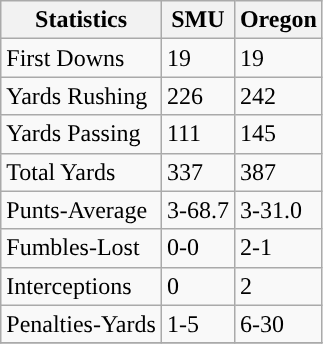<table class="wikitable">
<tr>
<th>Statistics</th>
<th>SMU</th>
<th>Oregon</th>
</tr>
<tr>
<td>First Downs</td>
<td>19</td>
<td>19</td>
</tr>
<tr>
<td>Yards Rushing</td>
<td>226</td>
<td>242</td>
</tr>
<tr>
<td>Yards Passing</td>
<td>111</td>
<td>145</td>
</tr>
<tr>
<td>Total Yards</td>
<td>337</td>
<td>387</td>
</tr>
<tr>
<td>Punts-Average</td>
<td>3-68.7</td>
<td>3-31.0</td>
</tr>
<tr>
<td>Fumbles-Lost</td>
<td>0-0</td>
<td>2-1</td>
</tr>
<tr>
<td>Interceptions</td>
<td>0</td>
<td>2</td>
</tr>
<tr>
<td>Penalties-Yards</td>
<td>1-5</td>
<td>6-30</td>
</tr>
<tr>
</tr>
</table>
